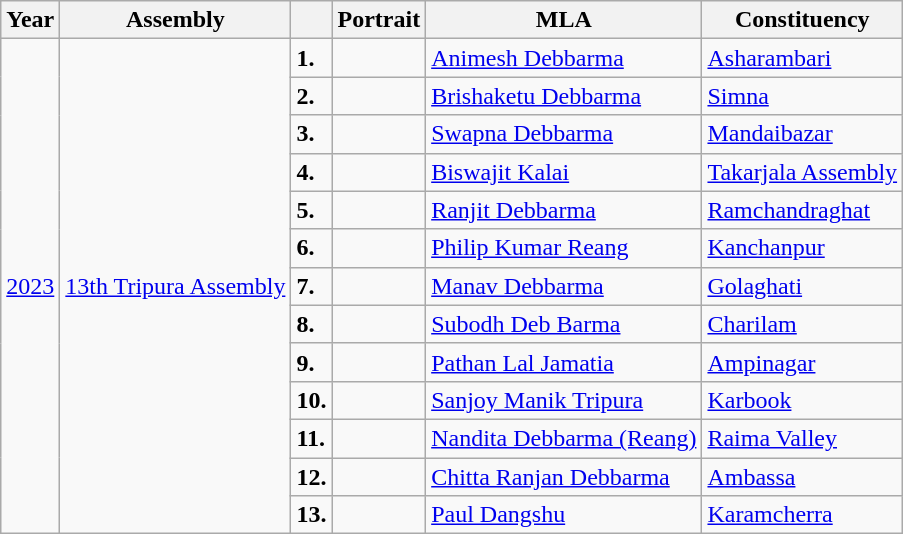<table class="wikitable">
<tr>
<th>Year</th>
<th>Assembly</th>
<th></th>
<th>Portrait</th>
<th>MLA</th>
<th>Constituency</th>
</tr>
<tr>
<td rowspan="13"><a href='#'>2023</a></td>
<td rowspan="13"><a href='#'>13th Tripura Assembly</a></td>
<td><strong>1.</strong></td>
<td></td>
<td><a href='#'>Animesh Debbarma</a></td>
<td><a href='#'>Asharambari</a></td>
</tr>
<tr>
<td><strong>2.</strong></td>
<td></td>
<td><a href='#'>Brishaketu Debbarma</a></td>
<td><a href='#'>Simna</a></td>
</tr>
<tr>
<td><strong>3.</strong></td>
<td></td>
<td><a href='#'>Swapna Debbarma</a></td>
<td><a href='#'>Mandaibazar</a></td>
</tr>
<tr>
<td><strong>4.</strong></td>
<td></td>
<td><a href='#'>Biswajit Kalai</a></td>
<td><a href='#'>Takarjala Assembly</a></td>
</tr>
<tr>
<td><strong>5.</strong></td>
<td></td>
<td><a href='#'>Ranjit Debbarma</a></td>
<td><a href='#'>Ramchandraghat</a></td>
</tr>
<tr>
<td><strong>6.</strong></td>
<td></td>
<td><a href='#'>Philip Kumar Reang</a></td>
<td><a href='#'>Kanchanpur</a></td>
</tr>
<tr>
<td><strong>7.</strong></td>
<td></td>
<td><a href='#'>Manav Debbarma</a></td>
<td><a href='#'>Golaghati</a></td>
</tr>
<tr>
<td><strong>8.</strong></td>
<td></td>
<td><a href='#'>Subodh Deb Barma</a></td>
<td><a href='#'>Charilam</a></td>
</tr>
<tr>
<td><strong>9.</strong></td>
<td></td>
<td><a href='#'>Pathan Lal Jamatia</a></td>
<td><a href='#'>Ampinagar</a></td>
</tr>
<tr>
<td><strong>10.</strong></td>
<td></td>
<td><a href='#'>Sanjoy Manik Tripura</a></td>
<td><a href='#'>Karbook</a></td>
</tr>
<tr>
<td><strong>11.</strong></td>
<td></td>
<td><a href='#'>Nandita Debbarma (Reang)</a></td>
<td><a href='#'>Raima Valley</a></td>
</tr>
<tr>
<td><strong>12.</strong></td>
<td></td>
<td><a href='#'>Chitta Ranjan Debbarma</a></td>
<td><a href='#'>Ambassa</a></td>
</tr>
<tr>
<td><strong>13.</strong></td>
<td></td>
<td><a href='#'>Paul Dangshu</a></td>
<td><a href='#'>Karamcherra</a></td>
</tr>
</table>
